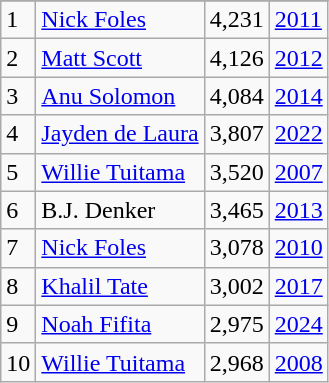<table class="wikitable">
<tr>
</tr>
<tr>
<td>1</td>
<td><a href='#'>Nick Foles</a></td>
<td><abbr>4,231</abbr></td>
<td><a href='#'>2011</a></td>
</tr>
<tr>
<td>2</td>
<td><a href='#'>Matt Scott</a></td>
<td><abbr>4,126</abbr></td>
<td><a href='#'>2012</a></td>
</tr>
<tr>
<td>3</td>
<td><a href='#'>Anu Solomon</a></td>
<td><abbr>4,084</abbr></td>
<td><a href='#'>2014</a></td>
</tr>
<tr>
<td>4</td>
<td><a href='#'>Jayden de Laura</a></td>
<td><abbr>3,807</abbr></td>
<td><a href='#'>2022</a></td>
</tr>
<tr>
<td>5</td>
<td><a href='#'>Willie Tuitama</a></td>
<td><abbr>3,520</abbr></td>
<td><a href='#'>2007</a></td>
</tr>
<tr>
<td>6</td>
<td>B.J. Denker</td>
<td><abbr>3,465</abbr></td>
<td><a href='#'>2013</a></td>
</tr>
<tr>
<td>7</td>
<td><a href='#'>Nick Foles</a></td>
<td><abbr>3,078</abbr></td>
<td><a href='#'>2010</a></td>
</tr>
<tr>
<td>8</td>
<td><a href='#'>Khalil Tate</a></td>
<td><abbr>3,002</abbr></td>
<td><a href='#'>2017</a></td>
</tr>
<tr>
<td>9</td>
<td><a href='#'>Noah Fifita</a></td>
<td><abbr>2,975</abbr></td>
<td><a href='#'>2024</a></td>
</tr>
<tr>
<td>10</td>
<td><a href='#'>Willie Tuitama</a></td>
<td><abbr>2,968</abbr></td>
<td><a href='#'>2008</a></td>
</tr>
</table>
